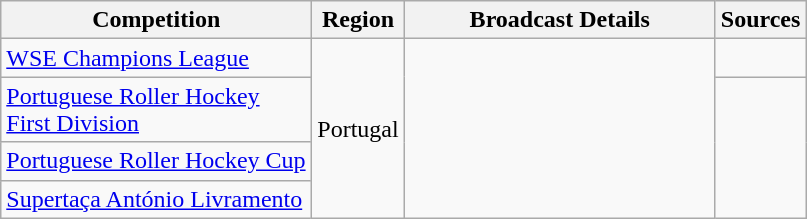<table class="wikitable">
<tr>
<th width="200">Competition</th>
<th>Region</th>
<th width="200">Broadcast Details</th>
<th>Sources</th>
</tr>
<tr>
<td><a href='#'>WSE Champions League</a></td>
<td rowspan="4">Portugal</td>
<td rowspan="4"></td>
<td></td>
</tr>
<tr>
<td><a href='#'>Portuguese Roller Hockey First Division</a></td>
<td rowspan="3"></td>
</tr>
<tr>
<td><a href='#'>Portuguese Roller Hockey Cup</a></td>
</tr>
<tr>
<td><a href='#'>Supertaça António Livramento</a></td>
</tr>
</table>
